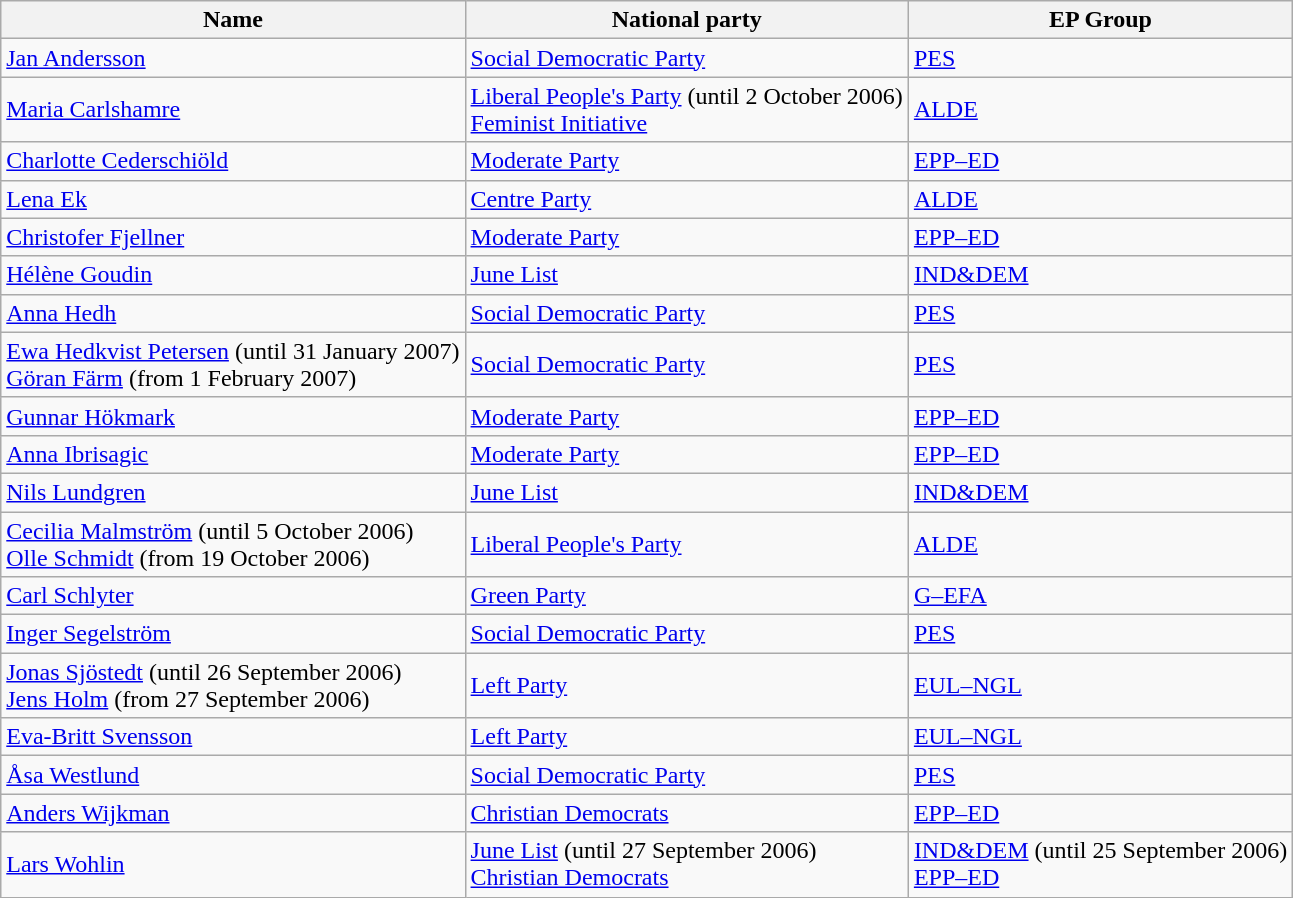<table class="sortable wikitable">
<tr>
<th>Name</th>
<th>National party</th>
<th>EP Group</th>
</tr>
<tr>
<td><a href='#'>Jan Andersson</a></td>
<td> <a href='#'>Social Democratic Party</a></td>
<td> <a href='#'>PES</a></td>
</tr>
<tr>
<td><a href='#'>Maria Carlshamre</a></td>
<td> <a href='#'>Liberal People's Party</a> (until 2 October 2006)<br> <a href='#'>Feminist Initiative</a></td>
<td> <a href='#'>ALDE</a></td>
</tr>
<tr>
<td><a href='#'>Charlotte Cederschiöld</a></td>
<td> <a href='#'>Moderate Party</a></td>
<td> <a href='#'>EPP–ED</a></td>
</tr>
<tr>
<td><a href='#'>Lena Ek</a></td>
<td> <a href='#'>Centre Party</a></td>
<td> <a href='#'>ALDE</a></td>
</tr>
<tr>
<td><a href='#'>Christofer Fjellner</a></td>
<td> <a href='#'>Moderate Party</a></td>
<td> <a href='#'>EPP–ED</a></td>
</tr>
<tr>
<td><a href='#'>Hélène Goudin</a></td>
<td> <a href='#'>June List</a></td>
<td> <a href='#'>IND&DEM</a></td>
</tr>
<tr>
<td><a href='#'>Anna Hedh</a></td>
<td> <a href='#'>Social Democratic Party</a></td>
<td> <a href='#'>PES</a></td>
</tr>
<tr>
<td><a href='#'>Ewa Hedkvist Petersen</a> (until 31 January 2007)<br><a href='#'>Göran Färm</a> (from 1 February 2007)</td>
<td> <a href='#'>Social Democratic Party</a></td>
<td> <a href='#'>PES</a></td>
</tr>
<tr>
<td><a href='#'>Gunnar Hökmark</a></td>
<td> <a href='#'>Moderate Party</a></td>
<td> <a href='#'>EPP–ED</a></td>
</tr>
<tr>
<td><a href='#'>Anna Ibrisagic</a></td>
<td> <a href='#'>Moderate Party</a></td>
<td> <a href='#'>EPP–ED</a></td>
</tr>
<tr>
<td><a href='#'>Nils Lundgren</a></td>
<td> <a href='#'>June List</a></td>
<td> <a href='#'>IND&DEM</a></td>
</tr>
<tr>
<td><a href='#'>Cecilia Malmström</a> (until 5 October 2006)<br><a href='#'>Olle Schmidt</a> (from 19 October 2006)</td>
<td> <a href='#'>Liberal People's Party</a></td>
<td> <a href='#'>ALDE</a></td>
</tr>
<tr>
<td><a href='#'>Carl Schlyter</a></td>
<td> <a href='#'>Green Party</a></td>
<td> <a href='#'>G–EFA</a></td>
</tr>
<tr>
<td><a href='#'>Inger Segelström</a></td>
<td> <a href='#'>Social Democratic Party</a></td>
<td> <a href='#'>PES</a></td>
</tr>
<tr>
<td><a href='#'>Jonas Sjöstedt</a> (until 26 September 2006)<br><a href='#'>Jens Holm</a> (from 27 September 2006)</td>
<td> <a href='#'>Left Party</a></td>
<td> <a href='#'>EUL–NGL</a></td>
</tr>
<tr>
<td><a href='#'>Eva-Britt Svensson</a></td>
<td> <a href='#'>Left Party</a></td>
<td> <a href='#'>EUL–NGL</a></td>
</tr>
<tr>
<td><a href='#'>Åsa Westlund</a></td>
<td> <a href='#'>Social Democratic Party</a></td>
<td> <a href='#'>PES</a></td>
</tr>
<tr>
<td><a href='#'>Anders Wijkman</a></td>
<td> <a href='#'>Christian Democrats</a></td>
<td> <a href='#'>EPP–ED</a></td>
</tr>
<tr>
<td><a href='#'>Lars Wohlin</a></td>
<td> <a href='#'>June List</a> (until 27 September 2006)<br> <a href='#'>Christian Democrats</a></td>
<td> <a href='#'>IND&DEM</a> (until 25 September 2006)<br> <a href='#'>EPP–ED</a></td>
</tr>
</table>
